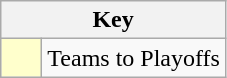<table class="wikitable" style="text-align: center;">
<tr>
<th colspan=2>Key</th>
</tr>
<tr>
<td style="background:#ffffcc; width:20px;"></td>
<td align=left>Teams to Playoffs</td>
</tr>
</table>
